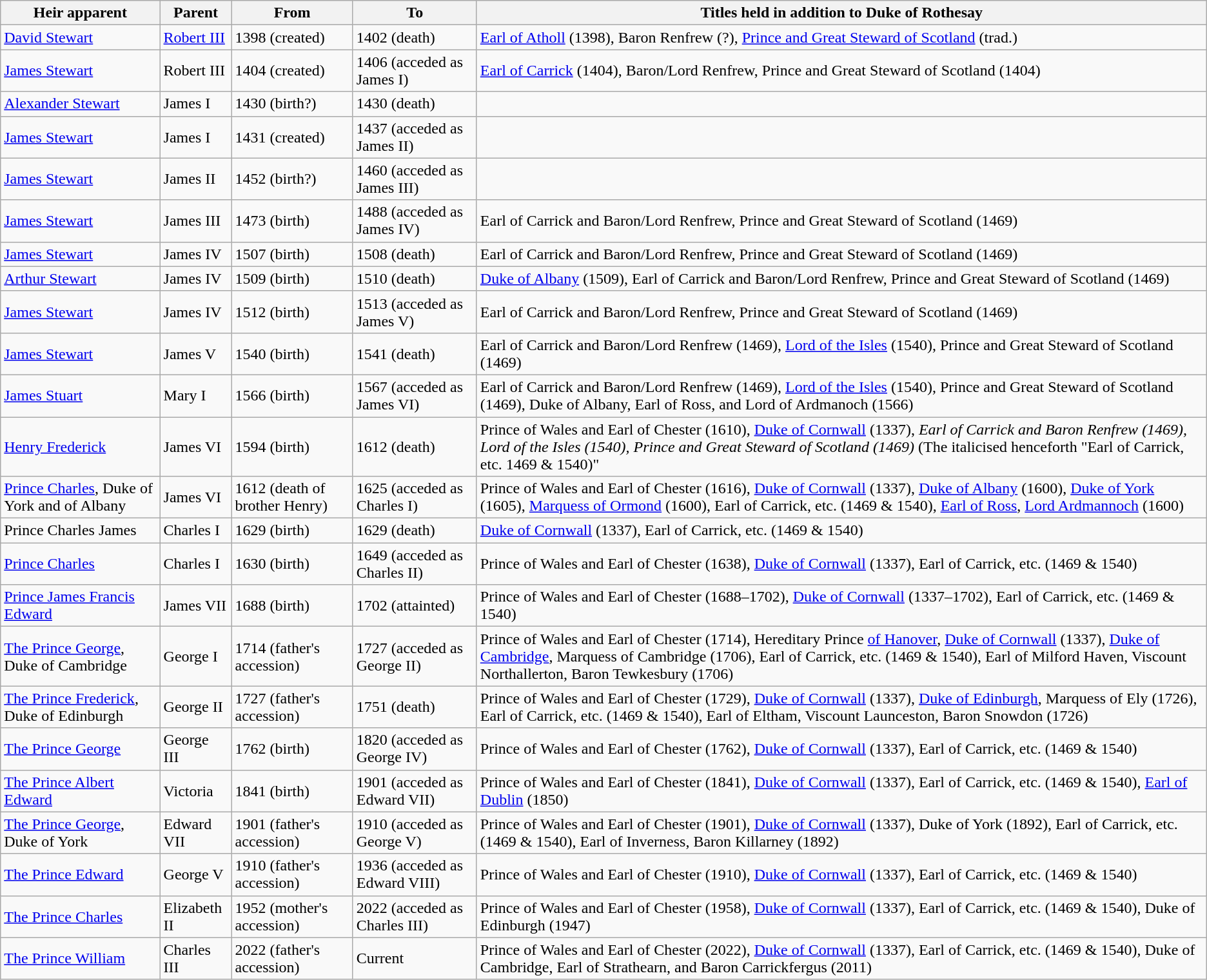<table class="wikitable">
<tr>
<th>Heir apparent</th>
<th>Parent</th>
<th>From</th>
<th>To</th>
<th>Titles held in addition to Duke of Rothesay</th>
</tr>
<tr>
<td><a href='#'>David Stewart</a></td>
<td><a href='#'>Robert III</a></td>
<td>1398 (created)</td>
<td>1402 (death)</td>
<td><a href='#'>Earl of Atholl</a> (1398), Baron Renfrew (?), <a href='#'>Prince and Great Steward of Scotland</a> (trad.)</td>
</tr>
<tr>
<td><a href='#'>James Stewart</a></td>
<td>Robert III</td>
<td>1404 (created)</td>
<td>1406 (acceded as James I)</td>
<td><a href='#'>Earl of Carrick</a> (1404), Baron/Lord Renfrew, Prince and Great Steward of Scotland (1404)</td>
</tr>
<tr>
<td><a href='#'>Alexander Stewart</a></td>
<td>James I</td>
<td>1430 (birth?)</td>
<td>1430 (death)</td>
<td></td>
</tr>
<tr>
<td><a href='#'>James Stewart</a></td>
<td>James I</td>
<td>1431 (created)</td>
<td>1437 (acceded as James II)</td>
<td></td>
</tr>
<tr>
<td><a href='#'>James Stewart</a></td>
<td>James II</td>
<td>1452 (birth?)</td>
<td>1460 (acceded as James III)</td>
<td></td>
</tr>
<tr>
<td><a href='#'>James Stewart</a></td>
<td>James III</td>
<td>1473 (birth)</td>
<td>1488 (acceded as James IV)</td>
<td>Earl of Carrick and Baron/Lord Renfrew, Prince and Great Steward of Scotland (1469)</td>
</tr>
<tr>
<td><a href='#'>James Stewart</a></td>
<td>James IV</td>
<td>1507 (birth)</td>
<td>1508 (death)</td>
<td>Earl of Carrick and Baron/Lord Renfrew, Prince and Great Steward of Scotland (1469)</td>
</tr>
<tr>
<td><a href='#'>Arthur Stewart</a></td>
<td>James IV</td>
<td>1509 (birth)</td>
<td>1510 (death)</td>
<td><a href='#'>Duke of Albany</a> (1509), Earl of Carrick and Baron/Lord Renfrew, Prince and Great Steward of Scotland (1469)</td>
</tr>
<tr>
<td><a href='#'>James Stewart</a></td>
<td>James IV</td>
<td>1512 (birth)</td>
<td>1513 (acceded as James V)</td>
<td>Earl of Carrick and Baron/Lord Renfrew, Prince and Great Steward of Scotland (1469)</td>
</tr>
<tr>
<td><a href='#'>James Stewart</a></td>
<td>James V</td>
<td>1540 (birth)</td>
<td>1541 (death)</td>
<td>Earl of Carrick and Baron/Lord Renfrew (1469), <a href='#'>Lord of the Isles</a> (1540), Prince and Great Steward of Scotland (1469)</td>
</tr>
<tr>
<td><a href='#'>James Stuart</a></td>
<td>Mary I</td>
<td>1566 (birth)</td>
<td>1567 (acceded as James VI)</td>
<td>Earl of Carrick and Baron/Lord Renfrew (1469), <a href='#'>Lord of the Isles</a> (1540), Prince and Great Steward of Scotland (1469), Duke of Albany, Earl of Ross, and Lord of Ardmanoch (1566)</td>
</tr>
<tr>
<td><a href='#'>Henry Frederick</a></td>
<td>James VI</td>
<td>1594 (birth)</td>
<td>1612 (death)</td>
<td>Prince of Wales and Earl of Chester (1610), <a href='#'>Duke of Cornwall</a> (1337), <em>Earl of Carrick and Baron Renfrew (1469), Lord of the Isles (1540), Prince and Great Steward of Scotland (1469)</em> (The italicised henceforth "Earl of Carrick, etc. 1469 & 1540)"</td>
</tr>
<tr>
<td><a href='#'>Prince Charles</a>, Duke of York and of Albany</td>
<td>James VI</td>
<td>1612 (death of brother Henry)</td>
<td>1625 (acceded as Charles I)</td>
<td>Prince of Wales and Earl of Chester (1616), <a href='#'>Duke of Cornwall</a> (1337), <a href='#'>Duke of Albany</a> (1600), <a href='#'>Duke of York</a> (1605), <a href='#'>Marquess of Ormond</a> (1600), Earl of Carrick, etc. (1469 & 1540), <a href='#'>Earl of Ross</a>, <a href='#'>Lord Ardmannoch</a> (1600)</td>
</tr>
<tr>
<td>Prince Charles James</td>
<td>Charles I</td>
<td>1629 (birth)</td>
<td>1629 (death)</td>
<td><a href='#'>Duke of Cornwall</a> (1337), Earl of Carrick, etc. (1469 & 1540)</td>
</tr>
<tr>
<td><a href='#'>Prince Charles</a></td>
<td>Charles I</td>
<td>1630 (birth)</td>
<td>1649 (acceded as Charles II)</td>
<td>Prince of Wales and Earl of Chester (1638), <a href='#'>Duke of Cornwall</a> (1337), Earl of Carrick, etc. (1469 & 1540)</td>
</tr>
<tr>
<td><a href='#'>Prince James Francis Edward</a></td>
<td>James VII</td>
<td>1688 (birth)</td>
<td>1702 (attainted)</td>
<td>Prince of Wales and Earl of Chester (1688–1702), <a href='#'>Duke of Cornwall</a> (1337–1702), Earl of Carrick, etc. (1469 & 1540)</td>
</tr>
<tr>
<td><a href='#'>The Prince George</a>, Duke of Cambridge</td>
<td>George I</td>
<td>1714 (father's accession)</td>
<td>1727 (acceded as George II)</td>
<td>Prince of Wales and Earl of Chester (1714), Hereditary Prince <a href='#'>of Hanover</a>, <a href='#'>Duke of Cornwall</a> (1337), <a href='#'>Duke of Cambridge</a>, Marquess of Cambridge (1706), Earl of Carrick, etc. (1469 & 1540), Earl of Milford Haven, Viscount Northallerton, Baron Tewkesbury (1706)</td>
</tr>
<tr>
<td><a href='#'>The Prince Frederick</a>, Duke of Edinburgh</td>
<td>George II</td>
<td>1727 (father's accession)</td>
<td>1751 (death)</td>
<td>Prince of Wales and Earl of Chester (1729), <a href='#'>Duke of Cornwall</a> (1337), <a href='#'>Duke of Edinburgh</a>, Marquess of Ely (1726), Earl of Carrick, etc. (1469 & 1540), Earl of Eltham, Viscount Launceston, Baron Snowdon (1726)</td>
</tr>
<tr>
<td><a href='#'>The Prince George</a></td>
<td>George III</td>
<td>1762 (birth)</td>
<td>1820 (acceded as George IV)</td>
<td>Prince of Wales and Earl of Chester (1762), <a href='#'>Duke of Cornwall</a> (1337), Earl of Carrick, etc. (1469 & 1540)</td>
</tr>
<tr>
<td><a href='#'>The Prince Albert Edward</a></td>
<td>Victoria</td>
<td>1841 (birth)</td>
<td>1901 (acceded as Edward VII)</td>
<td>Prince of Wales and Earl of Chester (1841), <a href='#'>Duke of Cornwall</a> (1337), Earl of Carrick, etc. (1469 & 1540), <a href='#'>Earl of Dublin</a> (1850)</td>
</tr>
<tr>
<td><a href='#'>The Prince George</a>, Duke of York</td>
<td>Edward VII</td>
<td>1901 (father's accession)</td>
<td>1910 (acceded as George V)</td>
<td>Prince of Wales and Earl of Chester (1901), <a href='#'>Duke of Cornwall</a> (1337), Duke of York (1892), Earl of Carrick, etc. (1469 & 1540), Earl of Inverness, Baron Killarney (1892)</td>
</tr>
<tr>
<td><a href='#'>The Prince Edward</a></td>
<td>George V</td>
<td>1910 (father's accession)</td>
<td>1936 (acceded as Edward VIII)</td>
<td>Prince of Wales and Earl of Chester (1910), <a href='#'>Duke of Cornwall</a> (1337), Earl of Carrick, etc. (1469 & 1540)</td>
</tr>
<tr>
<td><a href='#'>The Prince Charles</a></td>
<td>Elizabeth II</td>
<td>1952 (mother's accession)</td>
<td>2022 (acceded as Charles III)</td>
<td>Prince of Wales and Earl of Chester (1958), <a href='#'>Duke of Cornwall</a> (1337), Earl of Carrick, etc. (1469 & 1540), Duke of Edinburgh (1947)</td>
</tr>
<tr>
<td><a href='#'>The Prince William</a></td>
<td>Charles III</td>
<td>2022 (father's accession)</td>
<td>Current</td>
<td>Prince of Wales and Earl of Chester (2022), <a href='#'>Duke of Cornwall</a> (1337), Earl of Carrick, etc. (1469 & 1540), Duke of Cambridge, Earl of Strathearn, and Baron Carrickfergus (2011)</td>
</tr>
</table>
